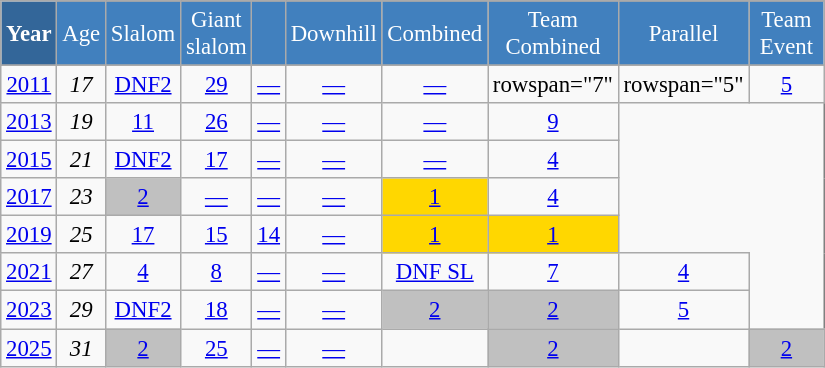<table class="wikitable" style="font-size:95%; text-align:center; border:grey solid 1px; border-collapse:collapse;" width="40%">
<tr style="background-color:#369; color:white;">
<td rowspan="2" colspan="1" width="4%"><strong>Year</strong></td>
</tr>
<tr style="background-color:#4180be; color:white;">
<td width="3%">Age</td>
<td width="5%">Slalom</td>
<td width="5%">Giant<br>slalom</td>
<td width="5%"></td>
<td width="5%">Downhill</td>
<td width="5%">Combined</td>
<td width="5%">Team<br>Combined</td>
<td width="5%">Parallel</td>
<td width="5%">Team<br> Event </td>
</tr>
<tr style="background-color:#8CB2D8; color:white;">
</tr>
<tr>
<td><a href='#'>2011</a></td>
<td><em>17</em></td>
<td><a href='#'>DNF2</a></td>
<td><a href='#'>29</a></td>
<td><a href='#'>—</a></td>
<td><a href='#'>—</a></td>
<td><a href='#'>—</a></td>
<td>rowspan="7" </td>
<td>rowspan="5" </td>
<td><a href='#'>5</a></td>
</tr>
<tr>
<td><a href='#'>2013</a></td>
<td><em>19</em></td>
<td><a href='#'>11</a></td>
<td><a href='#'>26</a></td>
<td><a href='#'>—</a></td>
<td><a href='#'>—</a></td>
<td><a href='#'>—</a></td>
<td><a href='#'>9</a></td>
</tr>
<tr>
<td><a href='#'>2015</a></td>
<td><em>21</em></td>
<td><a href='#'>DNF2</a></td>
<td><a href='#'>17</a></td>
<td><a href='#'>—</a></td>
<td><a href='#'>—</a></td>
<td><a href='#'>—</a></td>
<td><a href='#'>4</a></td>
</tr>
<tr>
<td><a href='#'>2017</a></td>
<td><em>23</em></td>
<td style="background:silver;"><a href='#'>2</a></td>
<td><a href='#'>—</a></td>
<td><a href='#'>—</a></td>
<td><a href='#'>—</a></td>
<td style="background:gold;"><a href='#'>1</a></td>
<td><a href='#'>4</a></td>
</tr>
<tr>
<td><a href='#'>2019</a></td>
<td><em>25</em></td>
<td><a href='#'>17</a></td>
<td><a href='#'>15</a></td>
<td><a href='#'>14</a></td>
<td><a href='#'>—</a></td>
<td style="background:gold;"><a href='#'>1</a></td>
<td style="background:gold;"><a href='#'>1</a></td>
</tr>
<tr>
<td><a href='#'>2021</a></td>
<td><em>27</em></td>
<td><a href='#'>4</a></td>
<td><a href='#'>8</a></td>
<td><a href='#'>—</a></td>
<td><a href='#'>—</a></td>
<td><a href='#'>DNF SL</a></td>
<td><a href='#'>7</a></td>
<td><a href='#'>4</a></td>
</tr>
<tr>
<td><a href='#'>2023</a></td>
<td><em>29</em></td>
<td><a href='#'>DNF2</a></td>
<td><a href='#'>18</a></td>
<td><a href='#'>—</a></td>
<td><a href='#'>—</a></td>
<td style="background:silver;"><a href='#'>2</a></td>
<td style="background:silver;"><a href='#'>2</a></td>
<td><a href='#'>5</a></td>
</tr>
<tr>
<td><a href='#'>2025</a></td>
<td><em>31</em></td>
<td style="background:silver;"><a href='#'>2</a></td>
<td><a href='#'>25</a></td>
<td><a href='#'>—</a></td>
<td><a href='#'>—</a></td>
<td></td>
<td style="background:silver;"><a href='#'>2</a></td>
<td></td>
<td style="background:silver;"><a href='#'>2</a></td>
</tr>
</table>
